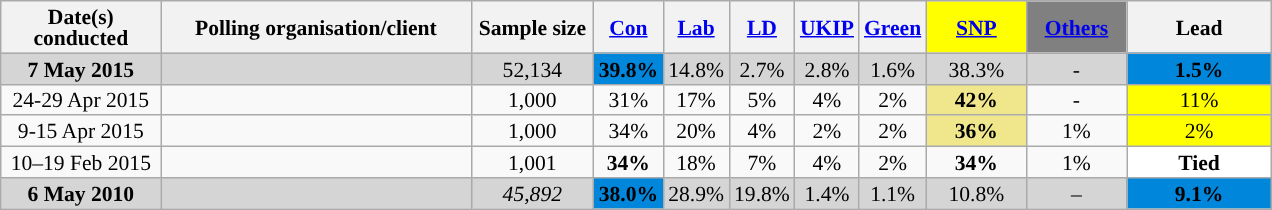<table class="wikitable sortable" style="text-align:center;font-size:90%;line-height:14px">
<tr>
<th ! style="width:100px;">Date(s)<br>conducted</th>
<th style="width:200px;">Polling organisation/client</th>
<th class="unsortable" style="width:75px;">Sample size</th>
<th class="unsortable" style="background:"><a href='#'><span>Con</span></a></th>
<th class="unsortable" style="background:"><a href='#'><span>Lab</span></a></th>
<th class="unsortable" style="background:"><a href='#'><span>LD</span></a></th>
<th class="unsortable" style="background:"><a href='#'><span>UKIP</span></a></th>
<th class="unsortable" style="background:"><a href='#'><span>Green</span></a></th>
<th class="unsortable" style="background:#ffff00; width:60px;"><a href='#'><span>SNP</span></a></th>
<th class="unsortable" style="background:gray; width:60px;"><a href='#'><span>Others</span></a></th>
<th class="unsortable" style="width:90px;">Lead</th>
</tr>
<tr>
<td style="background:#D5D5D5"><strong>7 May 2015</strong></td>
<td style="background:#D5D5D5"></td>
<td style="background:#D5D5D5">52,134</td>
<td style="background:#0087dc"><span><strong>39.8%</strong></span></td>
<td style="background:#D5D5D5">14.8%</td>
<td style="background:#D5D5D5">2.7%</td>
<td style="background:#D5D5D5">2.8%</td>
<td style="background:#D5D5D5">1.6%</td>
<td style="background:#D5D5D5">38.3%</td>
<td style="background:#D5D5D5">-</td>
<td style="background:#0087dc"><span><strong>1.5% </strong></span></td>
</tr>
<tr>
<td>24-29 Apr 2015</td>
<td> </td>
<td>1,000</td>
<td>31%</td>
<td>17%</td>
<td>5%</td>
<td>4%</td>
<td>2%</td>
<td style="background:khaki"><strong>42%</strong></td>
<td>-</td>
<td style="background:#ff0"><span>11% </span></td>
</tr>
<tr>
<td>9-15 Apr 2015</td>
<td> </td>
<td>1,000</td>
<td>34%</td>
<td>20%</td>
<td>4%</td>
<td>2%</td>
<td>2%</td>
<td style="background:khaki"><strong>36%</strong></td>
<td>1%</td>
<td style="background:#ff0"><span>2% </span></td>
</tr>
<tr>
<td>10–19 Feb 2015</td>
<td> </td>
<td>1,001</td>
<td><strong>34%</strong></td>
<td>18%</td>
<td>7%</td>
<td>4%</td>
<td>2%</td>
<td><strong>34%</strong></td>
<td>1%</td>
<td style="background:white"><span><strong>Tied</strong></span></td>
</tr>
<tr>
<td style="background:#D5D5D5"><strong>6 May 2010</strong></td>
<td style="background:#D5D5D5"></td>
<td style="background:#D5D5D5"><em>45,892</em></td>
<td style="background:#0087dc"><span><strong>38.0%</strong></span></td>
<td style="background:#D5D5D5">28.9%</td>
<td style="background:#D5D5D5">19.8%</td>
<td style="background:#D5D5D5">1.4%</td>
<td style="background:#D5D5D5">1.1%</td>
<td style="background:#D5D5D5">10.8%</td>
<td style="background:#D5D5D5">–</td>
<td style="background:#0087dc"><span><strong>9.1% </strong></span></td>
</tr>
</table>
